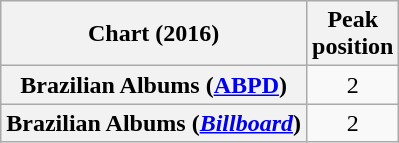<table class="wikitable plainrowheaders" style="text-align:center">
<tr>
<th>Chart (2016)</th>
<th>Peak<br>position</th>
</tr>
<tr>
<th scope="row">Brazilian Albums (<a href='#'>ABPD</a>)</th>
<td>2</td>
</tr>
<tr>
<th scope="row">Brazilian Albums (<em><a href='#'>Billboard</a></em>)</th>
<td>2</td>
</tr>
</table>
